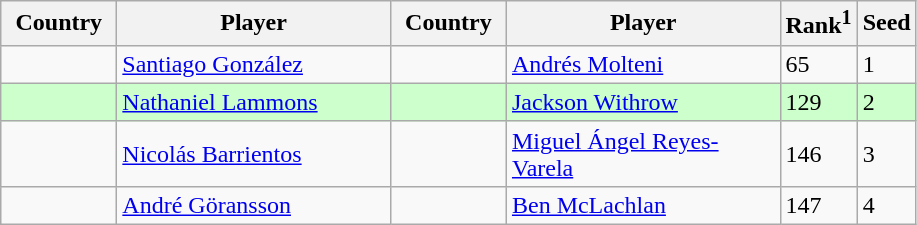<table class="sortable wikitable">
<tr>
<th width="70">Country</th>
<th width="175">Player</th>
<th width="70">Country</th>
<th width="175">Player</th>
<th>Rank<sup>1</sup></th>
<th>Seed</th>
</tr>
<tr>
<td></td>
<td><a href='#'>Santiago González</a></td>
<td></td>
<td><a href='#'>Andrés Molteni</a></td>
<td>65</td>
<td>1</td>
</tr>
<tr bgcolor=#cfc>
<td></td>
<td><a href='#'>Nathaniel Lammons</a></td>
<td></td>
<td><a href='#'>Jackson Withrow</a></td>
<td>129</td>
<td>2</td>
</tr>
<tr>
<td></td>
<td><a href='#'>Nicolás Barrientos</a></td>
<td></td>
<td><a href='#'>Miguel Ángel Reyes-Varela</a></td>
<td>146</td>
<td>3</td>
</tr>
<tr>
<td></td>
<td><a href='#'>André Göransson</a></td>
<td></td>
<td><a href='#'>Ben McLachlan</a></td>
<td>147</td>
<td>4</td>
</tr>
</table>
